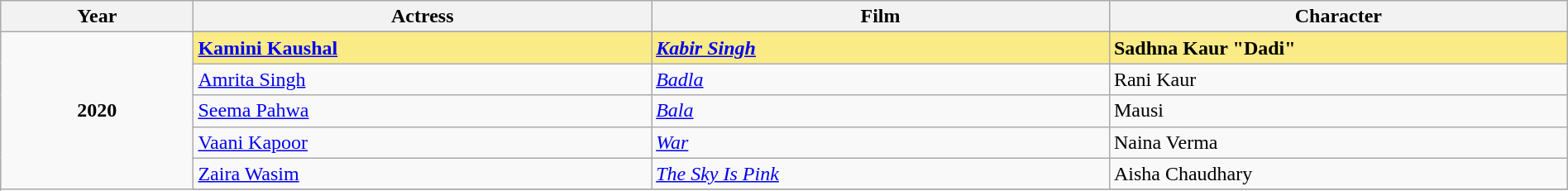<table class="wikitable" style="width:100%">
<tr>
<th width="8%">Year</th>
<th width="19%">Actress</th>
<th width="19%">Film</th>
<th width="19%">Character</th>
</tr>
<tr>
<td rowspan="10" style="text-align:center"><strong>2020</strong></td>
</tr>
<tr style="background:#FAEB86;">
<td><strong><a href='#'>Kamini Kaushal</a></strong></td>
<td><strong><em><a href='#'>Kabir Singh</a></em></strong></td>
<td><strong>Sadhna Kaur "Dadi"</strong></td>
</tr>
<tr>
<td><a href='#'>Amrita Singh</a></td>
<td><em><a href='#'>Badla</a></em></td>
<td>Rani Kaur</td>
</tr>
<tr>
<td><a href='#'>Seema Pahwa</a></td>
<td><em><a href='#'>Bala</a></em></td>
<td>Mausi</td>
</tr>
<tr>
<td><a href='#'>Vaani Kapoor</a></td>
<td><em><a href='#'>War</a></em></td>
<td>Naina Verma</td>
</tr>
<tr>
<td><a href='#'>Zaira Wasim</a></td>
<td><em><a href='#'>The Sky Is Pink</a></em></td>
<td>Aisha Chaudhary</td>
</tr>
<tr>
</tr>
</table>
